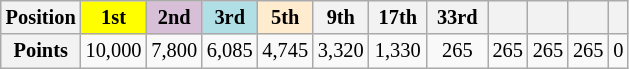<table class="wikitable" style="font-size:85%; text-align:center">
<tr>
<th>Position</th>
<th style="background:yellow;"> 1st </th>
<th style="background:thistle;"> 2nd </th>
<th style="background:#b0e0e6;"> 3rd </th>
<th style="background:#ffebcd;"> 5th </th>
<th> 9th </th>
<th> 17th </th>
<th> 33rd </th>
<th>  </th>
<th>  </th>
<th>  </th>
<th>  </th>
</tr>
<tr>
<th>Points</th>
<td>10,000</td>
<td>7,800</td>
<td>6,085</td>
<td>4,745</td>
<td>3,320</td>
<td>1,330</td>
<td>265</td>
<td>265</td>
<td>265</td>
<td>265</td>
<td>0</td>
</tr>
</table>
